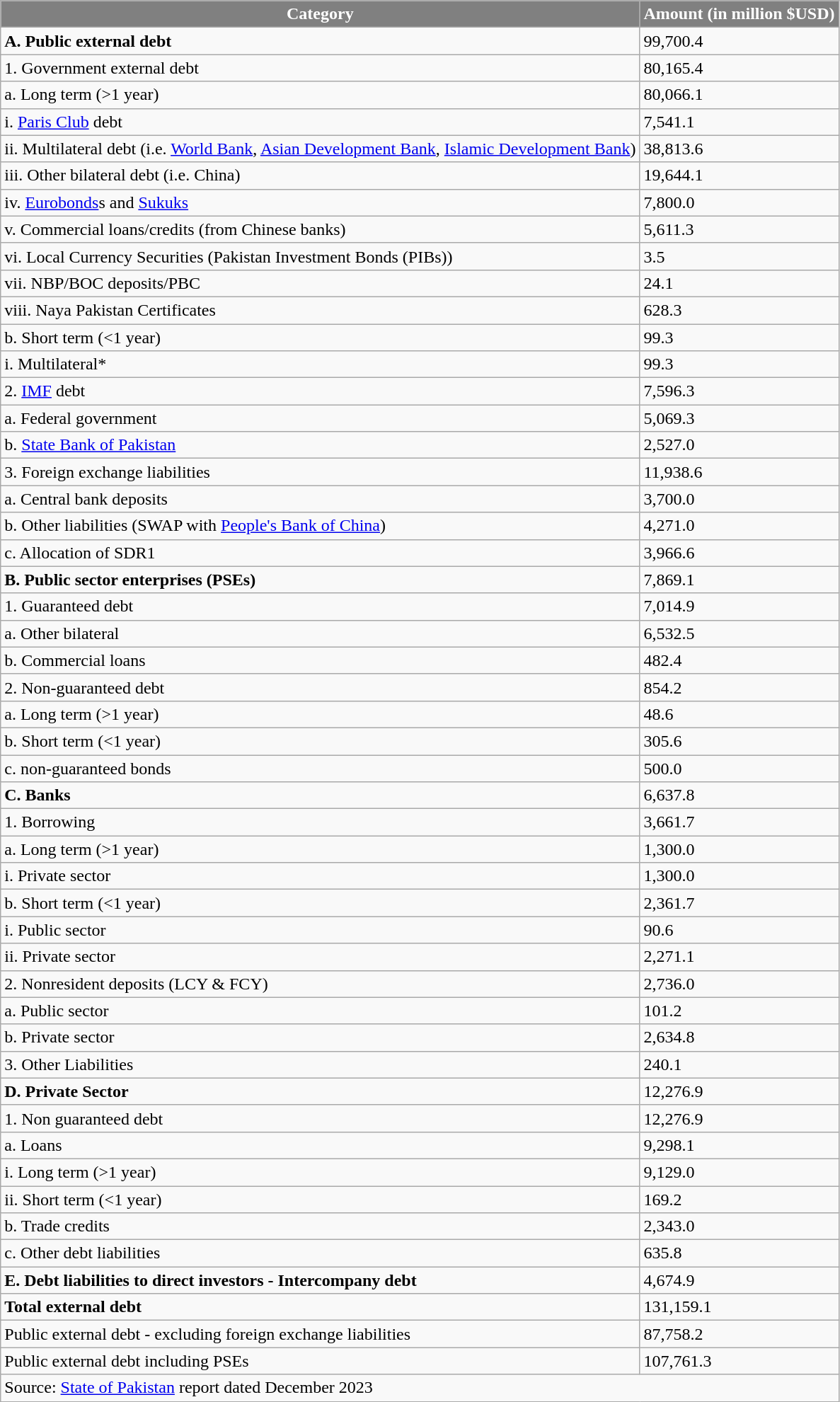<table class="wikitable">
<tr>
<th style="background-color: gray; color: white;">Category</th>
<th style="background-color: gray; color: white;">Amount (in million $USD)</th>
</tr>
<tr>
<td><strong>A. Public external debt</strong></td>
<td>99,700.4</td>
</tr>
<tr>
<td>1. Government external debt</td>
<td>80,165.4</td>
</tr>
<tr>
<td>a. Long term (>1 year)</td>
<td>80,066.1</td>
</tr>
<tr>
<td>i. <a href='#'>Paris Club</a> debt</td>
<td>7,541.1</td>
</tr>
<tr>
<td>ii. Multilateral debt (i.e. <a href='#'>World Bank</a>, <a href='#'>Asian Development Bank</a>, <a href='#'>Islamic Development Bank</a>)</td>
<td>38,813.6</td>
</tr>
<tr>
<td>iii. Other bilateral debt (i.e. China)</td>
<td>19,644.1</td>
</tr>
<tr>
<td>iv. <a href='#'>Eurobonds</a>s and <a href='#'>Sukuks</a></td>
<td>7,800.0</td>
</tr>
<tr>
<td>v. Commercial loans/credits (from Chinese banks)</td>
<td>5,611.3</td>
</tr>
<tr>
<td>vi. Local Currency Securities (Pakistan Investment Bonds (PIBs))</td>
<td>3.5</td>
</tr>
<tr>
<td>vii. NBP/BOC deposits/PBC</td>
<td>24.1</td>
</tr>
<tr>
<td>viii. Naya Pakistan Certificates</td>
<td>628.3</td>
</tr>
<tr>
<td>b. Short term (<1 year)</td>
<td>99.3</td>
</tr>
<tr>
<td>i. Multilateral*</td>
<td>99.3</td>
</tr>
<tr>
<td>2. <a href='#'>IMF</a> debt</td>
<td>7,596.3</td>
</tr>
<tr>
<td>a. Federal government</td>
<td>5,069.3</td>
</tr>
<tr>
<td>b. <a href='#'>State Bank of Pakistan</a></td>
<td>2,527.0</td>
</tr>
<tr>
<td>3. Foreign exchange liabilities</td>
<td>11,938.6</td>
</tr>
<tr>
<td>a. Central bank deposits</td>
<td>3,700.0</td>
</tr>
<tr>
<td>b. Other liabilities (SWAP with <a href='#'>People's Bank of China</a>)</td>
<td>4,271.0</td>
</tr>
<tr>
<td>c. Allocation of SDR1</td>
<td>3,966.6</td>
</tr>
<tr>
<td><strong>B. Public sector enterprises (PSEs)</strong></td>
<td>7,869.1</td>
</tr>
<tr>
<td>1. Guaranteed debt</td>
<td>7,014.9</td>
</tr>
<tr>
<td>a. Other bilateral</td>
<td>6,532.5</td>
</tr>
<tr>
<td>b. Commercial loans</td>
<td>482.4</td>
</tr>
<tr>
<td>2. Non-guaranteed debt</td>
<td>854.2</td>
</tr>
<tr>
<td>a. Long term (>1 year)</td>
<td>48.6</td>
</tr>
<tr>
<td>b. Short term (<1 year)</td>
<td>305.6</td>
</tr>
<tr>
<td>c. non-guaranteed bonds</td>
<td>500.0</td>
</tr>
<tr>
<td><strong>C. Banks</strong></td>
<td>6,637.8</td>
</tr>
<tr>
<td>1. Borrowing</td>
<td>3,661.7</td>
</tr>
<tr>
<td>a. Long term (>1 year)</td>
<td>1,300.0</td>
</tr>
<tr>
<td>i. Private sector</td>
<td>1,300.0</td>
</tr>
<tr>
<td>b. Short term (<1 year)</td>
<td>2,361.7</td>
</tr>
<tr>
<td>i. Public sector</td>
<td>90.6</td>
</tr>
<tr>
<td>ii. Private sector</td>
<td>2,271.1</td>
</tr>
<tr>
<td>2. Nonresident deposits (LCY & FCY)</td>
<td>2,736.0</td>
</tr>
<tr>
<td>a. Public sector</td>
<td>101.2</td>
</tr>
<tr>
<td>b. Private sector</td>
<td>2,634.8</td>
</tr>
<tr>
<td>3. Other Liabilities</td>
<td>240.1</td>
</tr>
<tr>
<td><strong>D. Private Sector</strong></td>
<td>12,276.9</td>
</tr>
<tr>
<td>1. Non guaranteed debt</td>
<td>12,276.9</td>
</tr>
<tr>
<td>a. Loans</td>
<td>9,298.1</td>
</tr>
<tr>
<td>i. Long term (>1 year)</td>
<td>9,129.0</td>
</tr>
<tr>
<td>ii. Short term (<1 year)</td>
<td>169.2</td>
</tr>
<tr>
<td>b. Trade credits</td>
<td>2,343.0</td>
</tr>
<tr>
<td>c. Other debt liabilities</td>
<td>635.8</td>
</tr>
<tr>
<td><strong>E. Debt liabilities to direct investors - Intercompany debt</strong></td>
<td>4,674.9</td>
</tr>
<tr>
<td><strong>Total external debt</strong></td>
<td>131,159.1</td>
</tr>
<tr>
<td>Public external debt - excluding foreign exchange liabilities</td>
<td>87,758.2</td>
</tr>
<tr>
<td>Public external debt including PSEs</td>
<td>107,761.3</td>
</tr>
<tr>
<td colspan="2">Source: <a href='#'>State of Pakistan</a> report dated December 2023</td>
</tr>
</table>
